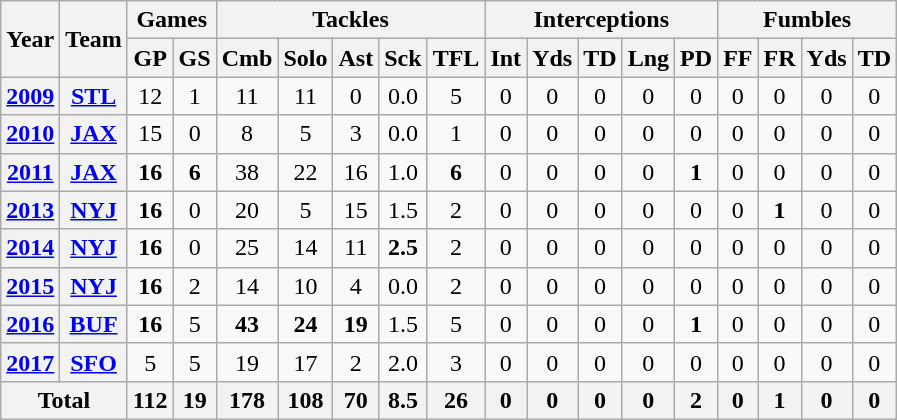<table class="wikitable" style="text-align:center">
<tr>
<th rowspan="2">Year</th>
<th rowspan="2">Team</th>
<th colspan="2">Games</th>
<th colspan="5">Tackles</th>
<th colspan="5">Interceptions</th>
<th colspan="4">Fumbles</th>
</tr>
<tr>
<th>GP</th>
<th>GS</th>
<th>Cmb</th>
<th>Solo</th>
<th>Ast</th>
<th>Sck</th>
<th>TFL</th>
<th>Int</th>
<th>Yds</th>
<th>TD</th>
<th>Lng</th>
<th>PD</th>
<th>FF</th>
<th>FR</th>
<th>Yds</th>
<th>TD</th>
</tr>
<tr>
<th><a href='#'>2009</a></th>
<th><a href='#'>STL</a></th>
<td>12</td>
<td>1</td>
<td>11</td>
<td>11</td>
<td>0</td>
<td>0.0</td>
<td>5</td>
<td>0</td>
<td>0</td>
<td>0</td>
<td>0</td>
<td>0</td>
<td>0</td>
<td>0</td>
<td>0</td>
<td>0</td>
</tr>
<tr>
<th><a href='#'>2010</a></th>
<th><a href='#'>JAX</a></th>
<td>15</td>
<td>0</td>
<td>8</td>
<td>5</td>
<td>3</td>
<td>0.0</td>
<td>1</td>
<td>0</td>
<td>0</td>
<td>0</td>
<td>0</td>
<td>0</td>
<td>0</td>
<td>0</td>
<td>0</td>
<td>0</td>
</tr>
<tr>
<th><a href='#'>2011</a></th>
<th><a href='#'>JAX</a></th>
<td><strong>16</strong></td>
<td><strong>6</strong></td>
<td>38</td>
<td>22</td>
<td>16</td>
<td>1.0</td>
<td><strong>6</strong></td>
<td>0</td>
<td>0</td>
<td>0</td>
<td>0</td>
<td><strong>1</strong></td>
<td>0</td>
<td>0</td>
<td>0</td>
<td>0</td>
</tr>
<tr>
<th><a href='#'>2013</a></th>
<th><a href='#'>NYJ</a></th>
<td><strong>16</strong></td>
<td>0</td>
<td>20</td>
<td>5</td>
<td>15</td>
<td>1.5</td>
<td>2</td>
<td>0</td>
<td>0</td>
<td>0</td>
<td>0</td>
<td>0</td>
<td>0</td>
<td><strong>1</strong></td>
<td>0</td>
<td>0</td>
</tr>
<tr>
<th><a href='#'>2014</a></th>
<th><a href='#'>NYJ</a></th>
<td><strong>16</strong></td>
<td>0</td>
<td>25</td>
<td>14</td>
<td>11</td>
<td><strong>2.5</strong></td>
<td>2</td>
<td>0</td>
<td>0</td>
<td>0</td>
<td>0</td>
<td>0</td>
<td>0</td>
<td>0</td>
<td>0</td>
<td>0</td>
</tr>
<tr>
<th><a href='#'>2015</a></th>
<th><a href='#'>NYJ</a></th>
<td><strong>16</strong></td>
<td>2</td>
<td>14</td>
<td>10</td>
<td>4</td>
<td>0.0</td>
<td>2</td>
<td>0</td>
<td>0</td>
<td>0</td>
<td>0</td>
<td>0</td>
<td>0</td>
<td>0</td>
<td>0</td>
<td>0</td>
</tr>
<tr>
<th><a href='#'>2016</a></th>
<th><a href='#'>BUF</a></th>
<td><strong>16</strong></td>
<td>5</td>
<td><strong>43</strong></td>
<td><strong>24</strong></td>
<td><strong>19</strong></td>
<td>1.5</td>
<td>5</td>
<td>0</td>
<td>0</td>
<td>0</td>
<td>0</td>
<td><strong>1</strong></td>
<td>0</td>
<td>0</td>
<td>0</td>
<td>0</td>
</tr>
<tr>
<th><a href='#'>2017</a></th>
<th><a href='#'>SFO</a></th>
<td>5</td>
<td>5</td>
<td>19</td>
<td>17</td>
<td>2</td>
<td>2.0</td>
<td>3</td>
<td>0</td>
<td>0</td>
<td>0</td>
<td>0</td>
<td>0</td>
<td>0</td>
<td>0</td>
<td>0</td>
<td>0</td>
</tr>
<tr>
<th colspan="2">Total</th>
<th>112</th>
<th>19</th>
<th>178</th>
<th>108</th>
<th>70</th>
<th>8.5</th>
<th>26</th>
<th>0</th>
<th>0</th>
<th>0</th>
<th>0</th>
<th>2</th>
<th>0</th>
<th>1</th>
<th>0</th>
<th>0</th>
</tr>
</table>
